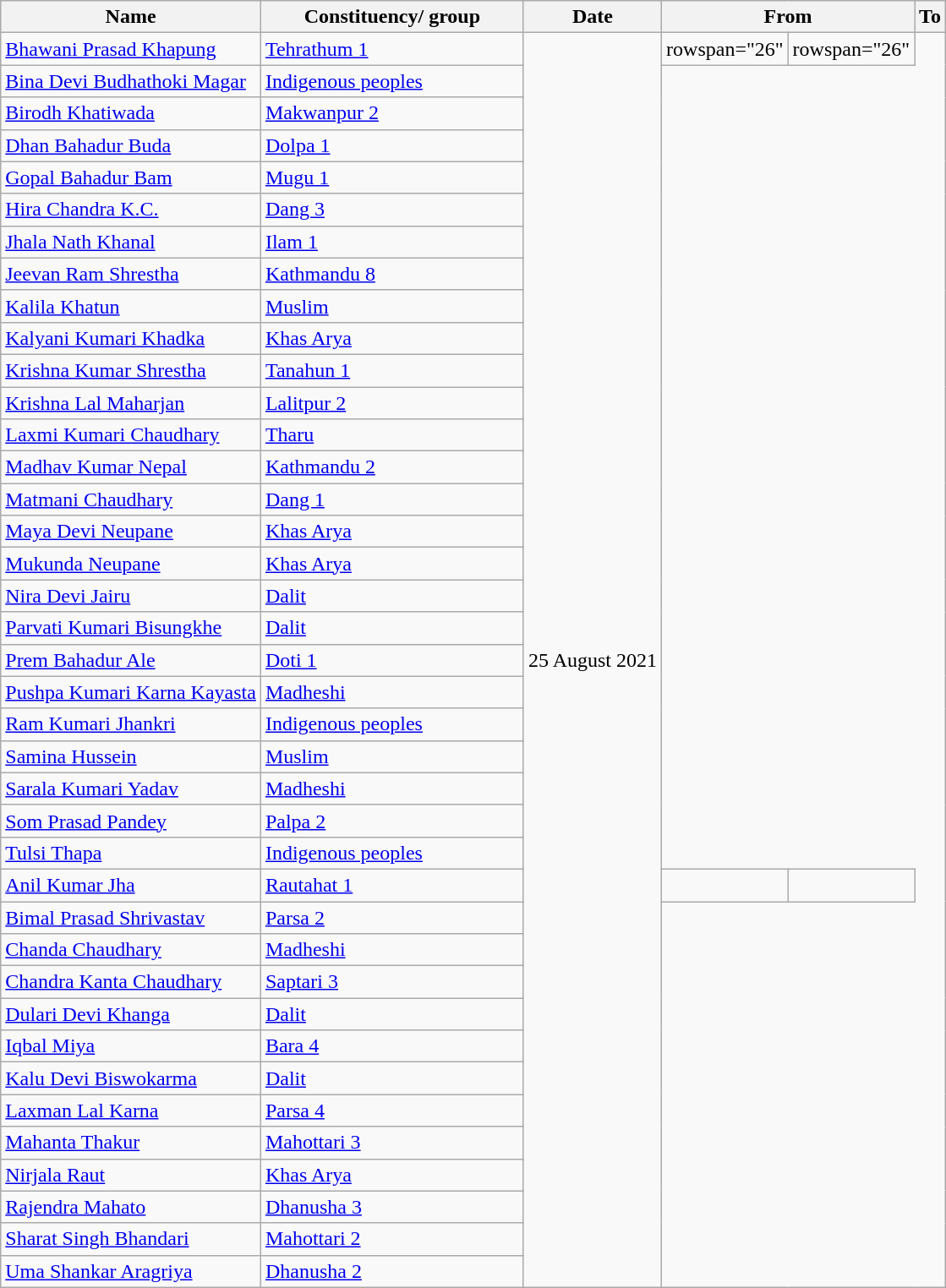<table class="wikitable">
<tr>
<th>Name</th>
<th style="width:150pt;">Constituency/ group</th>
<th>Date</th>
<th colspan="2">From</th>
<th colspan="2">To</th>
</tr>
<tr>
<td><a href='#'>Bhawani Prasad Khapung</a></td>
<td><a href='#'>Tehrathum 1</a></td>
<td rowspan="39">25 August 2021</td>
<td>rowspan="26"  </td>
<td>rowspan="26"  </td>
</tr>
<tr>
<td><a href='#'>Bina Devi Budhathoki Magar</a></td>
<td><a href='#'>Indigenous peoples</a></td>
</tr>
<tr>
<td><a href='#'>Birodh Khatiwada</a></td>
<td><a href='#'>Makwanpur 2</a></td>
</tr>
<tr>
<td><a href='#'>Dhan Bahadur Buda</a></td>
<td><a href='#'>Dolpa 1</a></td>
</tr>
<tr>
<td><a href='#'>Gopal Bahadur Bam</a></td>
<td><a href='#'>Mugu 1</a></td>
</tr>
<tr>
<td><a href='#'>Hira Chandra K.C.</a></td>
<td><a href='#'>Dang 3</a></td>
</tr>
<tr>
<td><a href='#'>Jhala Nath Khanal</a></td>
<td><a href='#'>Ilam 1</a></td>
</tr>
<tr>
<td><a href='#'>Jeevan Ram Shrestha</a></td>
<td><a href='#'>Kathmandu 8</a></td>
</tr>
<tr>
<td><a href='#'>Kalila Khatun</a></td>
<td><a href='#'>Muslim</a></td>
</tr>
<tr>
<td><a href='#'>Kalyani Kumari Khadka</a></td>
<td><a href='#'>Khas Arya</a></td>
</tr>
<tr>
<td><a href='#'>Krishna Kumar Shrestha</a></td>
<td><a href='#'>Tanahun 1</a></td>
</tr>
<tr>
<td><a href='#'>Krishna Lal Maharjan</a></td>
<td><a href='#'>Lalitpur 2</a></td>
</tr>
<tr>
<td><a href='#'>Laxmi Kumari Chaudhary</a></td>
<td><a href='#'>Tharu</a></td>
</tr>
<tr>
<td><a href='#'>Madhav Kumar Nepal</a></td>
<td><a href='#'>Kathmandu 2</a></td>
</tr>
<tr>
<td><a href='#'>Matmani Chaudhary</a></td>
<td><a href='#'>Dang 1</a></td>
</tr>
<tr>
<td><a href='#'>Maya Devi Neupane</a></td>
<td><a href='#'>Khas Arya</a></td>
</tr>
<tr>
<td><a href='#'>Mukunda Neupane</a></td>
<td><a href='#'>Khas Arya</a></td>
</tr>
<tr>
<td><a href='#'>Nira Devi Jairu</a></td>
<td><a href='#'>Dalit</a></td>
</tr>
<tr>
<td><a href='#'>Parvati Kumari Bisungkhe</a></td>
<td><a href='#'>Dalit</a></td>
</tr>
<tr>
<td><a href='#'>Prem Bahadur Ale</a></td>
<td><a href='#'>Doti 1</a></td>
</tr>
<tr>
<td><a href='#'>Pushpa Kumari Karna Kayasta</a></td>
<td><a href='#'>Madheshi</a></td>
</tr>
<tr>
<td><a href='#'>Ram Kumari Jhankri</a></td>
<td><a href='#'>Indigenous peoples</a></td>
</tr>
<tr>
<td><a href='#'>Samina Hussein</a></td>
<td><a href='#'>Muslim</a></td>
</tr>
<tr>
<td><a href='#'>Sarala Kumari Yadav</a></td>
<td><a href='#'>Madheshi</a></td>
</tr>
<tr>
<td><a href='#'>Som Prasad Pandey</a></td>
<td><a href='#'>Palpa 2</a></td>
</tr>
<tr>
<td><a href='#'>Tulsi Thapa</a></td>
<td><a href='#'>Indigenous peoples</a></td>
</tr>
<tr>
<td><a href='#'>Anil Kumar Jha</a></td>
<td><a href='#'>Rautahat 1</a></td>
<td></td>
<td></td>
</tr>
<tr>
<td><a href='#'>Bimal Prasad Shrivastav</a></td>
<td><a href='#'>Parsa 2</a></td>
</tr>
<tr>
<td><a href='#'>Chanda Chaudhary</a></td>
<td><a href='#'>Madheshi</a></td>
</tr>
<tr>
<td><a href='#'>Chandra Kanta Chaudhary</a></td>
<td><a href='#'>Saptari 3</a></td>
</tr>
<tr>
<td><a href='#'>Dulari Devi Khanga</a></td>
<td><a href='#'>Dalit</a></td>
</tr>
<tr>
<td><a href='#'>Iqbal Miya</a></td>
<td><a href='#'>Bara 4</a></td>
</tr>
<tr>
<td><a href='#'>Kalu Devi Biswokarma</a></td>
<td><a href='#'>Dalit</a></td>
</tr>
<tr>
<td><a href='#'>Laxman Lal Karna</a></td>
<td><a href='#'>Parsa 4</a></td>
</tr>
<tr>
<td><a href='#'>Mahanta Thakur</a></td>
<td><a href='#'>Mahottari 3</a></td>
</tr>
<tr>
<td><a href='#'>Nirjala Raut</a></td>
<td><a href='#'>Khas Arya</a></td>
</tr>
<tr>
<td><a href='#'>Rajendra Mahato</a></td>
<td><a href='#'>Dhanusha 3</a></td>
</tr>
<tr>
<td><a href='#'>Sharat Singh Bhandari</a></td>
<td><a href='#'>Mahottari 2</a></td>
</tr>
<tr>
<td><a href='#'>Uma Shankar Aragriya</a></td>
<td><a href='#'>Dhanusha 2</a></td>
</tr>
</table>
